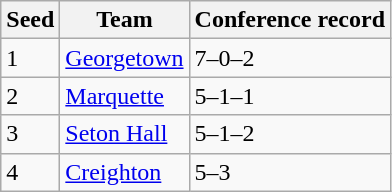<table class="wikitable">
<tr>
<th>Seed</th>
<th>Team</th>
<th>Conference record</th>
</tr>
<tr>
<td>1</td>
<td><a href='#'>Georgetown</a></td>
<td>7–0–2</td>
</tr>
<tr>
<td>2</td>
<td><a href='#'>Marquette</a></td>
<td>5–1–1</td>
</tr>
<tr>
<td>3</td>
<td><a href='#'>Seton Hall</a></td>
<td>5–1–2</td>
</tr>
<tr>
<td>4</td>
<td><a href='#'>Creighton</a></td>
<td>5–3</td>
</tr>
</table>
